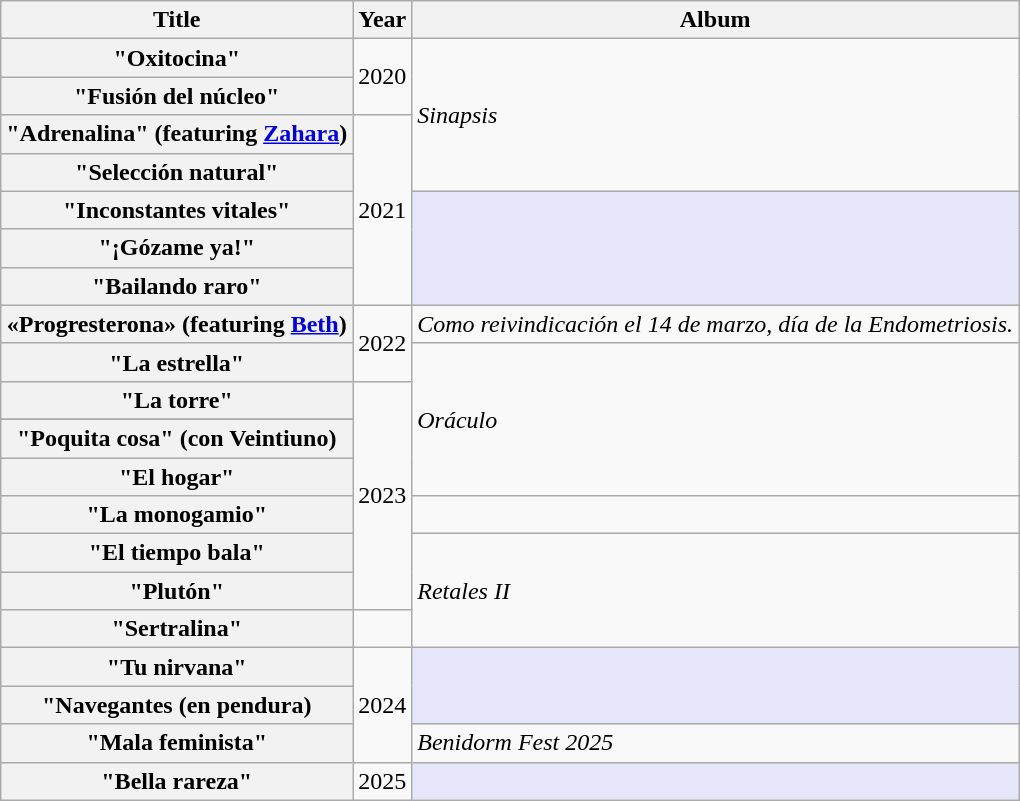<table class="wikitable plainrowheaders" style="text-align:left;">
<tr>
<th>Title</th>
<th>Year</th>
<th>Album</th>
</tr>
<tr>
<th scope="row">"Oxitocina"</th>
<td rowspan="2">2020</td>
<td rowspan="4"><em>Sinapsis</em></td>
</tr>
<tr>
<th scope="row">"Fusión del núcleo"</th>
</tr>
<tr>
<th scope="row">"Adrenalina" (featuring <a href='#'>Zahara</a>)</th>
<td rowspan="5">2021</td>
</tr>
<tr>
<th scope="row">"Selección natural"</th>
</tr>
<tr>
<th scope="row">"Inconstantes vitales"</th>
<td rowspan="3" style="background:Lavender;"></td>
</tr>
<tr>
<th scope="row">"¡Gózame ya!"</th>
</tr>
<tr>
<th scope="row">"Bailando raro"</th>
</tr>
<tr>
<th scope="row">«Progresterona» (featuring <a href='#'>Beth</a>)</th>
<td rowspan="2">2022</td>
<td><em>Como reivindicación el 14 de marzo, día de la Endometriosis.</em></td>
</tr>
<tr>
<th scope="row">"La estrella"</th>
<td rowspan="5"><em>Oráculo</em></td>
</tr>
<tr>
<th scope="row">"La torre"</th>
<td rowspan="7">2023</td>
</tr>
<tr>
</tr>
<tr>
<th scope="row">"Poquita cosa" (con Veintiuno)</th>
</tr>
<tr>
<th scope="row">"El hogar"</th>
</tr>
<tr>
<th scope="row">"La monogamio"</th>
</tr>
<tr>
<th scope="row">"El tiempo bala"</th>
<td rowspan="3"><em>Retales II</em></td>
</tr>
<tr>
<th scope="row">"Plutón"</th>
</tr>
<tr>
<th scope="row">"Sertralina"</th>
</tr>
<tr>
<th scope="row">"Tu nirvana"</th>
<td rowspan="3">2024</td>
<td rowspan="2" style="background:Lavender;"></td>
</tr>
<tr>
<th scope="row">"Navegantes (en pendura)</th>
</tr>
<tr>
<th scope="row">"Mala feminista"</th>
<td><em>Benidorm Fest 2025</em></td>
</tr>
<tr>
<th scope="row">"Bella rareza"</th>
<td>2025</td>
<td rowspan="2" style="background:Lavender;"></td>
</tr>
</table>
